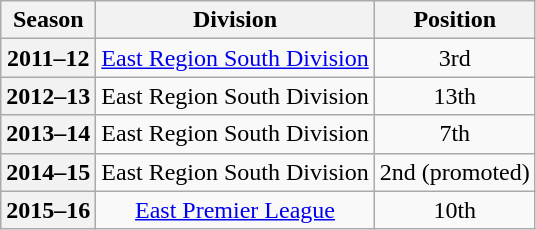<table class="wikitable">
<tr>
<th>Season</th>
<th>Division</th>
<th>Position</th>
</tr>
<tr>
<th align="center">2011–12</th>
<td align="center"><a href='#'>East Region South Division</a></td>
<td align="center">3rd</td>
</tr>
<tr>
<th align="center">2012–13</th>
<td align="center">East Region South Division</td>
<td align="center">13th</td>
</tr>
<tr>
<th align="center">2013–14</th>
<td align="center">East Region South Division</td>
<td align="center">7th</td>
</tr>
<tr>
<th align="center">2014–15</th>
<td align="center">East Region South Division</td>
<td align="center">2nd (promoted)</td>
</tr>
<tr>
<th align="center">2015–16</th>
<td align="center"><a href='#'>East Premier League</a></td>
<td align="center">10th</td>
</tr>
</table>
